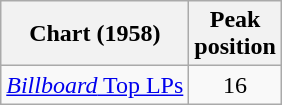<table class="wikitable">
<tr>
<th>Chart (1958)</th>
<th>Peak<br>position</th>
</tr>
<tr>
<td><a href='#'><em>Billboard</em> Top LPs</a></td>
<td style="text-align:center;">16</td>
</tr>
</table>
